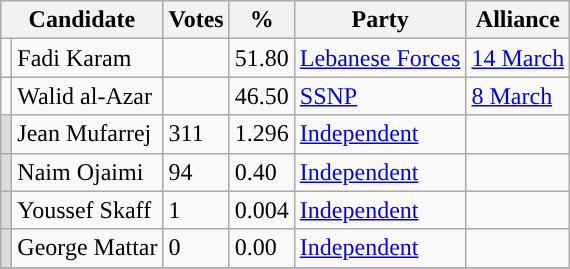<table class="wikitable sortable" style=text-align:left>
<tr>
<th colspan=2>Candidate</th>
<th>Votes</th>
<th>%</th>
<th>Party</th>
<th>Alliance</th>
</tr>
<tr>
<td></td>
<td>Fadi Karam</td>
<td></td>
<td>51.80</td>
<td><a href='#'>Lebanese Forces</a></td>
<td><a href='#'>14 March</a></td>
</tr>
<tr>
<td></td>
<td>Walid al-Azar</td>
<td></td>
<td>46.50</td>
<td><a href='#'>SSNP</a></td>
<td><a href='#'>8 March</a></td>
</tr>
<tr>
<td bgcolor="#DCDCDC"></td>
<td>Jean Mufarrej</td>
<td>311</td>
<td>1.296</td>
<td><a href='#'>Independent</a></td>
<td></td>
</tr>
<tr>
<td bgcolor="#DCDCDC"></td>
<td>Naim Ojaimi</td>
<td>94</td>
<td>0.40</td>
<td><a href='#'>Independent</a></td>
<td></td>
</tr>
<tr>
<td bgcolor="#DCDCDC"></td>
<td>Youssef Skaff</td>
<td>1</td>
<td>0.004</td>
<td><a href='#'>Independent</a></td>
<td></td>
</tr>
<tr>
<td bgcolor="#DCDCDC"></td>
<td>George Mattar</td>
<td>0</td>
<td>0.00</td>
<td><a href='#'>Independent</a></td>
<td></td>
</tr>
<tr>
</tr>
</table>
